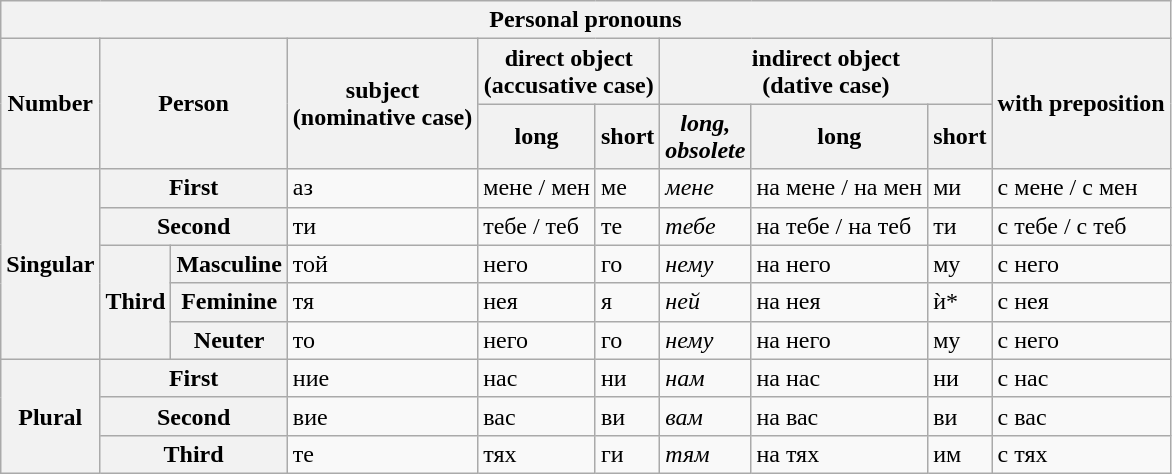<table class="wikitable">
<tr>
<th colspan="10">Personal pronouns</th>
</tr>
<tr>
<th rowspan="2">Number</th>
<th colspan="2" rowspan="2">Person</th>
<th rowspan="2">subject<br>(nominative case)</th>
<th colspan="2">direct object<br>(accusative case)</th>
<th colspan="3">indirect object<br>(dative case)</th>
<th rowspan="2">with preposition</th>
</tr>
<tr>
<th>long</th>
<th>short</th>
<th><em>long,</em><br><em>obsolete</em></th>
<th>long</th>
<th>short</th>
</tr>
<tr>
<th rowspan="5">Singular</th>
<th colspan="2">First</th>
<td>аз</td>
<td>мене / мен</td>
<td>ме</td>
<td><em>мене</em></td>
<td>на мене / на мен</td>
<td>ми</td>
<td>с мене / с мен</td>
</tr>
<tr>
<th colspan="2">Second</th>
<td>ти</td>
<td>тебе / теб</td>
<td>те</td>
<td><em>тебе</em></td>
<td>на тебе / на теб</td>
<td>ти</td>
<td>с тебе / с теб</td>
</tr>
<tr>
<th rowspan="3">Third</th>
<th>Masculine</th>
<td>той</td>
<td>него</td>
<td>го</td>
<td><em>нему</em></td>
<td>на него</td>
<td>му</td>
<td>с него</td>
</tr>
<tr>
<th>Feminine</th>
<td>тя</td>
<td>нея</td>
<td>я</td>
<td><em>ней</em></td>
<td>на нея</td>
<td>ѝ*</td>
<td>с нея</td>
</tr>
<tr>
<th>Neuter</th>
<td>то</td>
<td>него</td>
<td>го</td>
<td><em>нему</em></td>
<td>на него</td>
<td>му</td>
<td>с него</td>
</tr>
<tr>
<th rowspan="3">Plural</th>
<th colspan="2">First</th>
<td>ние</td>
<td>нас</td>
<td>ни</td>
<td><em>нам</em></td>
<td>на нас</td>
<td>ни</td>
<td>с нас</td>
</tr>
<tr>
<th colspan="2">Second</th>
<td>вие</td>
<td>вас</td>
<td>ви</td>
<td><em>вам</em></td>
<td>на вас</td>
<td>ви</td>
<td>с вас</td>
</tr>
<tr>
<th colspan="2">Third</th>
<td>те</td>
<td>тях</td>
<td>ги</td>
<td><em>тям</em></td>
<td>на тях</td>
<td>им</td>
<td>с тях</td>
</tr>
</table>
